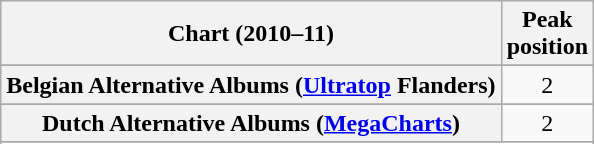<table class="wikitable sortable plainrowheaders" style="text-align:center">
<tr>
<th scope="col">Chart (2010–11)</th>
<th scope="col">Peak<br>position</th>
</tr>
<tr>
</tr>
<tr>
</tr>
<tr>
</tr>
<tr>
<th scope="row">Belgian Alternative Albums (<a href='#'>Ultratop</a> Flanders)</th>
<td>2</td>
</tr>
<tr>
</tr>
<tr>
</tr>
<tr>
<th scope="row">Dutch Alternative Albums (<a href='#'>MegaCharts</a>)</th>
<td>2</td>
</tr>
<tr>
</tr>
<tr>
</tr>
<tr>
</tr>
<tr>
</tr>
<tr>
</tr>
<tr>
</tr>
<tr>
</tr>
<tr>
</tr>
<tr>
</tr>
<tr>
</tr>
</table>
